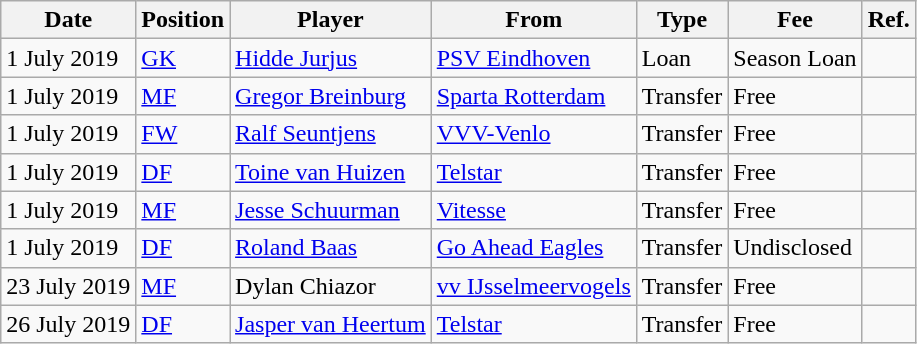<table class="wikitable">
<tr>
<th>Date</th>
<th>Position</th>
<th>Player</th>
<th>From</th>
<th><abbr>Type</abbr></th>
<th>Fee</th>
<th><abbr>Ref.</abbr></th>
</tr>
<tr>
<td>1 July 2019</td>
<td><a href='#'>GK</a></td>
<td> <a href='#'>Hidde Jurjus</a></td>
<td> <a href='#'>PSV Eindhoven</a></td>
<td>Loan</td>
<td>Season Loan</td>
<td></td>
</tr>
<tr>
<td>1 July 2019</td>
<td><a href='#'>MF</a></td>
<td> <a href='#'>Gregor Breinburg</a></td>
<td> <a href='#'>Sparta Rotterdam</a></td>
<td>Transfer</td>
<td>Free</td>
<td></td>
</tr>
<tr>
<td>1 July 2019</td>
<td><a href='#'>FW</a></td>
<td> <a href='#'>Ralf Seuntjens</a></td>
<td> <a href='#'>VVV-Venlo</a></td>
<td>Transfer</td>
<td>Free</td>
<td></td>
</tr>
<tr>
<td>1 July 2019</td>
<td><a href='#'>DF</a></td>
<td> <a href='#'>Toine van Huizen</a></td>
<td> <a href='#'>Telstar</a></td>
<td>Transfer</td>
<td>Free</td>
<td></td>
</tr>
<tr>
<td>1 July 2019</td>
<td><a href='#'>MF</a></td>
<td> <a href='#'>Jesse Schuurman</a></td>
<td> <a href='#'>Vitesse</a></td>
<td>Transfer</td>
<td>Free</td>
<td></td>
</tr>
<tr>
<td>1 July 2019</td>
<td><a href='#'>DF</a></td>
<td> <a href='#'>Roland Baas</a></td>
<td> <a href='#'>Go Ahead Eagles</a></td>
<td>Transfer</td>
<td>Undisclosed</td>
<td></td>
</tr>
<tr>
<td>23 July 2019</td>
<td><a href='#'>MF</a></td>
<td> Dylan Chiazor</td>
<td> <a href='#'>vv IJsselmeervogels</a></td>
<td>Transfer</td>
<td>Free</td>
<td></td>
</tr>
<tr>
<td>26 July 2019</td>
<td><a href='#'>DF</a></td>
<td> <a href='#'>Jasper van Heertum</a></td>
<td> <a href='#'>Telstar</a></td>
<td>Transfer</td>
<td>Free</td>
<td></td>
</tr>
</table>
